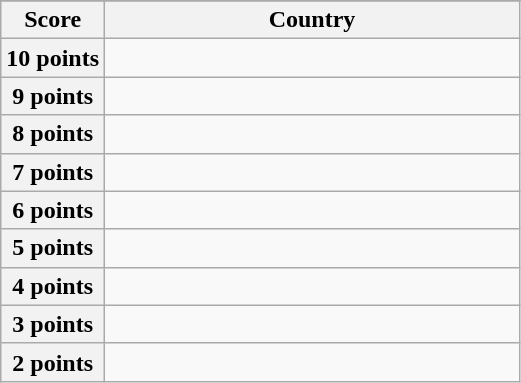<table class="wikitable">
<tr>
</tr>
<tr>
<th scope="col" width="20%">Score</th>
<th scope="col">Country</th>
</tr>
<tr>
<th scope="row">10 points</th>
<td></td>
</tr>
<tr>
<th scope="row">9 points</th>
<td></td>
</tr>
<tr>
<th scope="row">8 points</th>
<td></td>
</tr>
<tr>
<th scope="row">7 points</th>
<td></td>
</tr>
<tr>
<th scope="row">6 points</th>
<td></td>
</tr>
<tr>
<th scope="row">5 points</th>
<td></td>
</tr>
<tr>
<th scope="row">4 points</th>
<td></td>
</tr>
<tr>
<th scope="row">3 points</th>
<td></td>
</tr>
<tr>
<th scope="row">2 points</th>
<td></td>
</tr>
</table>
